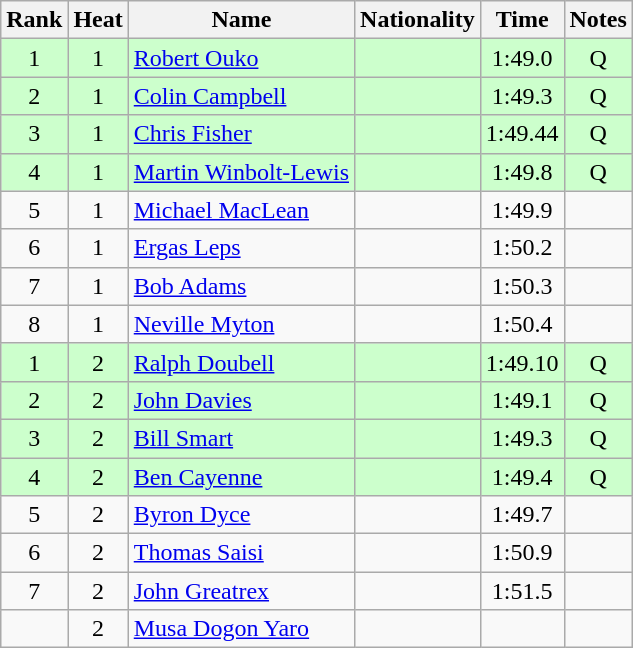<table class="wikitable sortable" style="text-align:center;">
<tr>
<th scope=col>Rank</th>
<th scope=col>Heat</th>
<th scope=col>Name</th>
<th scope=col>Nationality</th>
<th scope=col>Time</th>
<th scope=col>Notes</th>
</tr>
<tr style="background-color: #ccffcc;">
<td>1</td>
<td>1</td>
<td style="text-align:left;"><a href='#'>Robert Ouko</a></td>
<td style="text-align:left;"></td>
<td>1:49.0</td>
<td>Q</td>
</tr>
<tr style="background-color: #ccffcc;">
<td>2</td>
<td>1</td>
<td style="text-align:left;"><a href='#'>Colin Campbell</a></td>
<td style="text-align:left;"></td>
<td>1:49.3</td>
<td>Q</td>
</tr>
<tr style="background-color: #ccffcc;">
<td>3</td>
<td>1</td>
<td style="text-align:left;"><a href='#'>Chris Fisher</a></td>
<td style="text-align:left;"></td>
<td>1:49.44</td>
<td>Q</td>
</tr>
<tr style="background-color: #ccffcc;">
<td>4</td>
<td>1</td>
<td style="text-align:left;"><a href='#'>Martin Winbolt-Lewis</a></td>
<td style="text-align:left;"></td>
<td>1:49.8</td>
<td>Q</td>
</tr>
<tr>
<td>5</td>
<td>1</td>
<td style="text-align:left;"><a href='#'>Michael MacLean</a></td>
<td style="text-align:left;"></td>
<td>1:49.9</td>
<td></td>
</tr>
<tr>
<td>6</td>
<td>1</td>
<td style="text-align:left;"><a href='#'>Ergas Leps</a></td>
<td style="text-align:left;"></td>
<td>1:50.2</td>
<td></td>
</tr>
<tr>
<td>7</td>
<td>1</td>
<td style="text-align:left;"><a href='#'>Bob Adams</a></td>
<td style="text-align:left;"></td>
<td>1:50.3</td>
<td></td>
</tr>
<tr>
<td>8</td>
<td>1</td>
<td style="text-align:left;"><a href='#'>Neville Myton</a></td>
<td style="text-align:left;"></td>
<td>1:50.4</td>
<td></td>
</tr>
<tr style="background-color: #ccffcc;">
<td>1</td>
<td>2</td>
<td style="text-align:left;"><a href='#'>Ralph Doubell</a></td>
<td style="text-align:left;"></td>
<td>1:49.10</td>
<td>Q</td>
</tr>
<tr style="background-color: #ccffcc;">
<td>2</td>
<td>2</td>
<td style="text-align:left;"><a href='#'>John Davies</a></td>
<td style="text-align:left;"></td>
<td>1:49.1</td>
<td>Q</td>
</tr>
<tr style="background-color: #ccffcc;">
<td>3</td>
<td>2</td>
<td style="text-align:left;"><a href='#'>Bill Smart</a></td>
<td style="text-align:left;"></td>
<td>1:49.3</td>
<td>Q</td>
</tr>
<tr style="background-color: #ccffcc;">
<td>4</td>
<td>2</td>
<td style="text-align:left;"><a href='#'>Ben Cayenne</a></td>
<td style="text-align:left;"></td>
<td>1:49.4</td>
<td>Q</td>
</tr>
<tr>
<td>5</td>
<td>2</td>
<td style="text-align:left;"><a href='#'>Byron Dyce</a></td>
<td style="text-align:left;"></td>
<td>1:49.7</td>
<td></td>
</tr>
<tr>
<td>6</td>
<td>2</td>
<td style="text-align:left;"><a href='#'>Thomas Saisi</a></td>
<td style="text-align:left;"></td>
<td>1:50.9</td>
<td></td>
</tr>
<tr>
<td>7</td>
<td>2</td>
<td style="text-align:left;"><a href='#'>John Greatrex</a></td>
<td style="text-align:left;"></td>
<td>1:51.5</td>
<td></td>
</tr>
<tr>
<td></td>
<td>2</td>
<td style="text-align:left;"><a href='#'>Musa Dogon Yaro</a></td>
<td style="text-align:left;"></td>
<td></td>
<td></td>
</tr>
</table>
